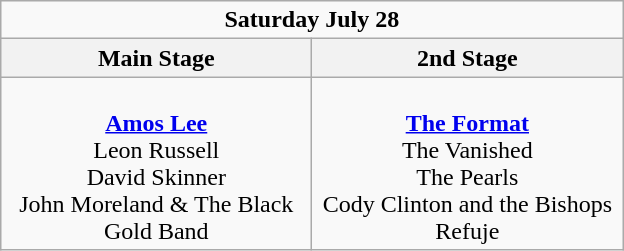<table class="wikitable">
<tr>
<td colspan="3" style="text-align:center;"><strong>Saturday July 28</strong></td>
</tr>
<tr>
<th>Main Stage</th>
<th>2nd Stage</th>
</tr>
<tr>
<td style="text-align:center; vertical-align:top; width:200px;"><br><strong><a href='#'>Amos Lee</a></strong><br>
Leon Russell <br>
David Skinner <br>
John Moreland & The Black Gold Band <br></td>
<td style="text-align:center; vertical-align:top; width:200px;"><br><strong><a href='#'>The Format</a></strong><br>
The Vanished <br>
The Pearls <br>
Cody Clinton and the Bishops <br>
Refuje <br></td>
</tr>
</table>
